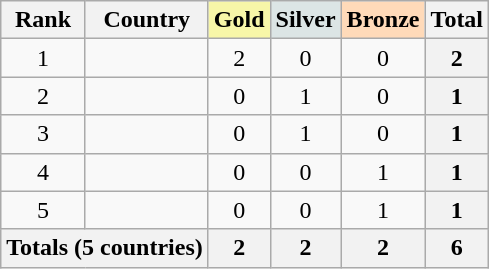<table class="wikitable sortable" style="text-align:center;">
<tr>
<th>Rank</th>
<th>Country</th>
<th style="background:#F7F6A8"> Gold</th>
<th style="background:#DCE5E5"> Silver</th>
<th style="background:#FFDAB9"> Bronze</th>
<th>Total</th>
</tr>
<tr>
<td>1</td>
<td style="text-align:left;"></td>
<td>2</td>
<td>0</td>
<td>0</td>
<th>2</th>
</tr>
<tr>
<td>2</td>
<td style="text-align:left;"></td>
<td>0</td>
<td>1</td>
<td>0</td>
<th>1</th>
</tr>
<tr>
<td>3</td>
<td style="text-align:left;"></td>
<td>0</td>
<td>1</td>
<td>0</td>
<th>1</th>
</tr>
<tr>
<td>4</td>
<td style="text-align:left;"></td>
<td>0</td>
<td>0</td>
<td>1</td>
<th>1</th>
</tr>
<tr>
<td>5</td>
<td style="text-align:left;"></td>
<td>0</td>
<td>0</td>
<td>1</td>
<th>1</th>
</tr>
<tr>
<th colspan="2" style="text-align:left;">Totals (5 countries)</th>
<th>2</th>
<th>2</th>
<th>2</th>
<th>6</th>
</tr>
</table>
